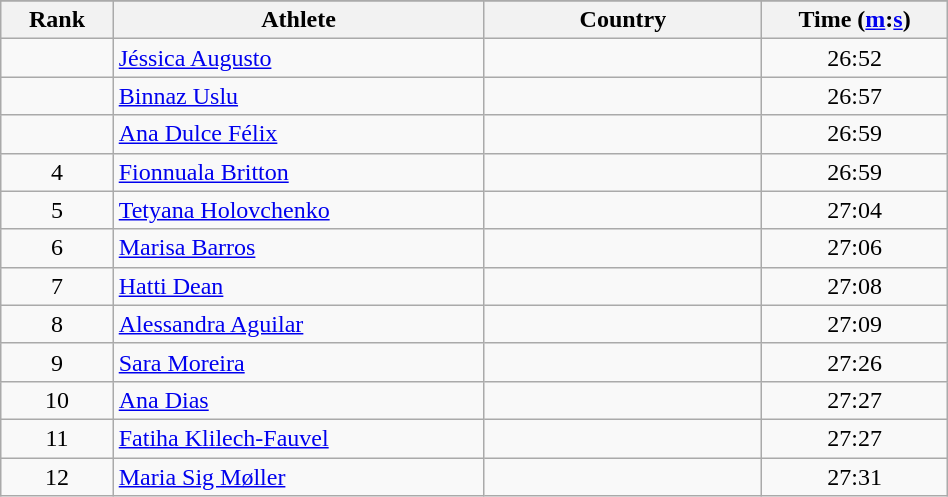<table class="wikitable" width=50%>
<tr>
</tr>
<tr>
<th width=5%>Rank</th>
<th width=20%>Athlete</th>
<th width=15%>Country</th>
<th width=10%>Time (<a href='#'>m</a>:<a href='#'>s</a>)</th>
</tr>
<tr align="center">
<td></td>
<td align="left"><a href='#'>Jéssica Augusto</a></td>
<td align="left"></td>
<td>26:52</td>
</tr>
<tr align="center">
<td></td>
<td align="left"><a href='#'>Binnaz Uslu</a></td>
<td align="left"></td>
<td>26:57</td>
</tr>
<tr align="center">
<td></td>
<td align="left"><a href='#'>Ana Dulce Félix</a></td>
<td align="left"></td>
<td>26:59</td>
</tr>
<tr align="center">
<td>4</td>
<td align="left"><a href='#'>Fionnuala Britton</a></td>
<td align="left"></td>
<td>26:59</td>
</tr>
<tr align="center">
<td>5</td>
<td align="left"><a href='#'>Tetyana Holovchenko</a></td>
<td align="left"></td>
<td>27:04</td>
</tr>
<tr align="center">
<td>6</td>
<td align="left"><a href='#'>Marisa Barros</a></td>
<td align="left"></td>
<td>27:06</td>
</tr>
<tr align="center">
<td>7</td>
<td align="left"><a href='#'>Hatti Dean</a></td>
<td align="left"></td>
<td>27:08</td>
</tr>
<tr align="center">
<td>8</td>
<td align="left"><a href='#'>Alessandra Aguilar</a></td>
<td align="left"></td>
<td>27:09</td>
</tr>
<tr align="center">
<td>9</td>
<td align="left"><a href='#'>Sara Moreira</a></td>
<td align="left"></td>
<td>27:26</td>
</tr>
<tr align="center">
<td>10</td>
<td align="left"><a href='#'>Ana Dias</a></td>
<td align="left"></td>
<td>27:27</td>
</tr>
<tr align="center">
<td>11</td>
<td align="left"><a href='#'>Fatiha Klilech-Fauvel</a></td>
<td align="left"></td>
<td>27:27</td>
</tr>
<tr align="center">
<td>12</td>
<td align="left"><a href='#'>Maria Sig Møller</a></td>
<td align="left"></td>
<td>27:31</td>
</tr>
</table>
